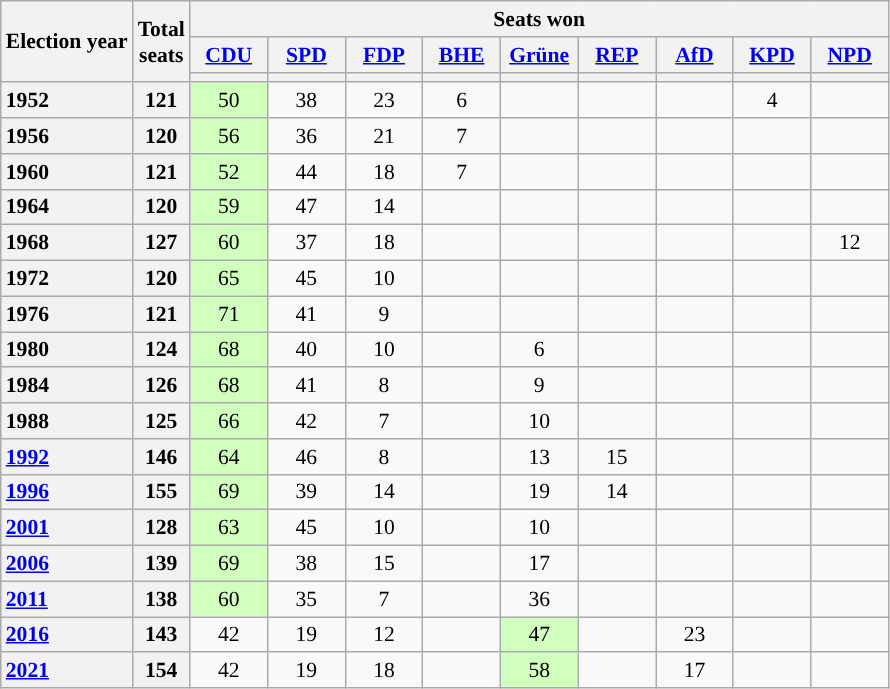<table class="wikitable" style="text-align:center; font-size: 0.9em;">
<tr>
<th rowspan="3">Election year</th>
<th rowspan="3">Total<br>seats</th>
<th colspan="9">Seats won</th>
</tr>
<tr>
<th class="unsortable" style="width:45px;"><a href='#'>CDU</a></th>
<th class="unsortable" style="width:45px;"><a href='#'>SPD</a></th>
<th class="unsortable" style="width:45px;"><a href='#'>FDP</a></th>
<th class="unsortable" style="width:45px;"><a href='#'>BHE</a></th>
<th class="unsortable" style="width:45px;"><a href='#'>Grüne</a></th>
<th class="unsortable" style="width:45px;"><a href='#'>REP</a></th>
<th class="unsortable" style="width:45px;"><a href='#'>AfD</a></th>
<th class="unsortable" style="width:45px;"><a href='#'>KPD</a></th>
<th class="unsortable" style="width:45px;"><a href='#'>NPD</a></th>
</tr>
<tr>
<th style="background:"></th>
<th style="background:"></th>
<th style="background:"></th>
<th style="background:"></th>
<th style="background:"></th>
<th style="background:"></th>
<th style="background:"></th>
<th style="background:"></th>
<th style="background:"></th>
</tr>
<tr>
<th style="text-align: left;">1952</th>
<th>121</th>
<td style="background:#d1ffbd;">50</td>
<td>38</td>
<td>23</td>
<td>6</td>
<td></td>
<td></td>
<td></td>
<td>4</td>
<td></td>
</tr>
<tr>
<th style="text-align: left;">1956</th>
<th>120</th>
<td style="background:#d1ffbd;">56</td>
<td>36</td>
<td>21</td>
<td>7</td>
<td></td>
<td></td>
<td></td>
<td></td>
<td></td>
</tr>
<tr>
<th style="text-align: left;">1960</th>
<th>121</th>
<td style="background:#d1ffbd;">52</td>
<td>44</td>
<td>18</td>
<td>7</td>
<td></td>
<td></td>
<td></td>
<td></td>
<td></td>
</tr>
<tr>
<th style="text-align: left;">1964</th>
<th>120</th>
<td style="background:#d1ffbd;">59</td>
<td>47</td>
<td>14</td>
<td></td>
<td></td>
<td></td>
<td></td>
<td></td>
<td></td>
</tr>
<tr>
<th style="text-align: left;">1968</th>
<th>127</th>
<td style="background:#d1ffbd;">60</td>
<td>37</td>
<td>18</td>
<td></td>
<td></td>
<td></td>
<td></td>
<td></td>
<td>12</td>
</tr>
<tr>
<th style="text-align: left;">1972</th>
<th>120</th>
<td style="background:#d1ffbd;">65</td>
<td>45</td>
<td>10</td>
<td></td>
<td></td>
<td></td>
<td></td>
<td></td>
<td></td>
</tr>
<tr>
<th style="text-align: left;">1976</th>
<th>121</th>
<td style="background:#d1ffbd;">71</td>
<td>41</td>
<td>9</td>
<td></td>
<td></td>
<td></td>
<td></td>
<td></td>
<td></td>
</tr>
<tr>
<th style="text-align: left;">1980</th>
<th>124</th>
<td style="background:#d1ffbd;">68</td>
<td>40</td>
<td>10</td>
<td></td>
<td>6</td>
<td></td>
<td></td>
<td></td>
<td></td>
</tr>
<tr>
<th style="text-align: left;">1984</th>
<th>126</th>
<td style="background:#d1ffbd;">68</td>
<td>41</td>
<td>8</td>
<td></td>
<td>9</td>
<td></td>
<td></td>
<td></td>
<td></td>
</tr>
<tr>
<th style="text-align: left;">1988</th>
<th>125</th>
<td style="background:#d1ffbd;">66</td>
<td>42</td>
<td>7</td>
<td></td>
<td>10</td>
<td></td>
<td></td>
<td></td>
<td></td>
</tr>
<tr>
<th style="text-align: left;"><a href='#'>1992</a></th>
<th>146</th>
<td style="background:#d1ffbd;">64</td>
<td>46</td>
<td>8</td>
<td></td>
<td>13</td>
<td>15</td>
<td></td>
<td></td>
<td></td>
</tr>
<tr>
<th style="text-align: left;"><a href='#'>1996</a></th>
<th>155</th>
<td style="background:#d1ffbd;">69</td>
<td>39</td>
<td>14</td>
<td></td>
<td>19</td>
<td>14</td>
<td></td>
<td></td>
<td></td>
</tr>
<tr>
<th style="text-align: left;"><a href='#'>2001</a></th>
<th>128</th>
<td style="background:#d1ffbd;">63</td>
<td>45</td>
<td>10</td>
<td></td>
<td>10</td>
<td></td>
<td></td>
<td></td>
<td></td>
</tr>
<tr>
<th style="text-align: left;"><a href='#'>2006</a></th>
<th>139</th>
<td style="background:#d1ffbd;">69</td>
<td>38</td>
<td>15</td>
<td></td>
<td>17</td>
<td></td>
<td></td>
<td></td>
<td></td>
</tr>
<tr>
<th style="text-align: left;"><a href='#'>2011</a></th>
<th>138</th>
<td style="background:#d1ffbd;">60</td>
<td>35</td>
<td>7</td>
<td></td>
<td>36</td>
<td></td>
<td></td>
<td></td>
<td></td>
</tr>
<tr>
<th style="text-align: left;"><a href='#'>2016</a></th>
<th>143</th>
<td>42</td>
<td>19</td>
<td>12</td>
<td></td>
<td style="background:#d1ffbd;">47</td>
<td></td>
<td>23</td>
<td></td>
<td></td>
</tr>
<tr>
<th style="text-align: left;"><a href='#'>2021</a></th>
<th>154</th>
<td>42</td>
<td>19</td>
<td>18</td>
<td></td>
<td style="background:#d1ffbd;">58</td>
<td></td>
<td>17</td>
<td></td>
<td></td>
</tr>
</table>
